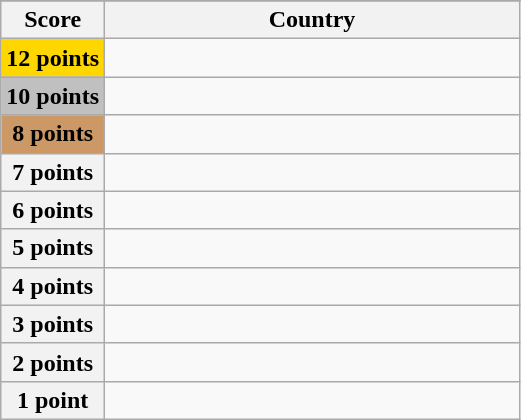<table class="wikitable">
<tr>
</tr>
<tr>
<th scope="col" width="20%">Score</th>
<th scope="col">Country</th>
</tr>
<tr>
<th scope="row" style="background:gold">12 points</th>
<td></td>
</tr>
<tr>
<th scope="row" style="background:silver">10 points</th>
<td></td>
</tr>
<tr>
<th scope="row" style="background:#CC9966">8 points</th>
<td></td>
</tr>
<tr>
<th scope="row">7 points</th>
<td></td>
</tr>
<tr>
<th scope="row">6 points</th>
<td></td>
</tr>
<tr>
<th scope="row">5 points</th>
<td></td>
</tr>
<tr>
<th scope="row">4 points</th>
<td></td>
</tr>
<tr>
<th scope="row">3 points</th>
<td></td>
</tr>
<tr>
<th scope="row">2 points</th>
<td></td>
</tr>
<tr>
<th scope="row">1 point</th>
<td></td>
</tr>
</table>
